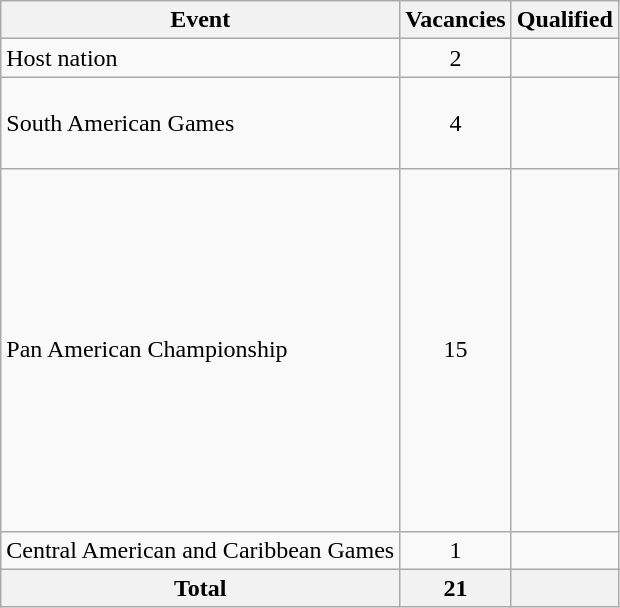<table class="wikitable">
<tr>
<th>Event</th>
<th>Vacancies</th>
<th>Qualified</th>
</tr>
<tr>
<td>Host nation</td>
<td style="text-align:center;">2</td>
<td><br></td>
</tr>
<tr>
<td>South American Games</td>
<td style="text-align:center;">4</td>
<td><br><br><br></td>
</tr>
<tr>
<td>Pan American Championship</td>
<td style="text-align:center;">15</td>
<td><br><br><br><br><br><br><br><br><br><br><br><br><br></td>
</tr>
<tr>
<td>Central American and Caribbean Games</td>
<td style="text-align:center;">1</td>
<td></td>
</tr>
<tr>
<th>Total</th>
<th>21</th>
<th></th>
</tr>
</table>
